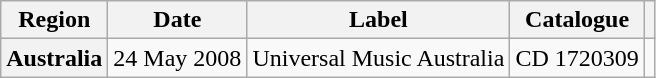<table class="wikitable plainrowheaders">
<tr>
<th scope="col">Region</th>
<th scope="col">Date</th>
<th scope="col">Label</th>
<th scope="col">Catalogue</th>
<th scope="col"></th>
</tr>
<tr>
<th scope="row">Australia</th>
<td>24 May 2008</td>
<td>Universal Music Australia</td>
<td>CD 1720309</td>
<td></td>
</tr>
</table>
